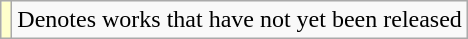<table class="wikitable">
<tr>
<td style="background:#FFFFCC;"></td>
<td>Denotes works that have not yet been released</td>
</tr>
</table>
